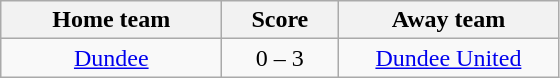<table class="wikitable" style="text-align: center">
<tr>
<th width=140>Home team</th>
<th width=70>Score</th>
<th width=140>Away team</th>
</tr>
<tr>
<td><a href='#'>Dundee</a></td>
<td>0 – 3</td>
<td><a href='#'>Dundee United</a></td>
</tr>
</table>
